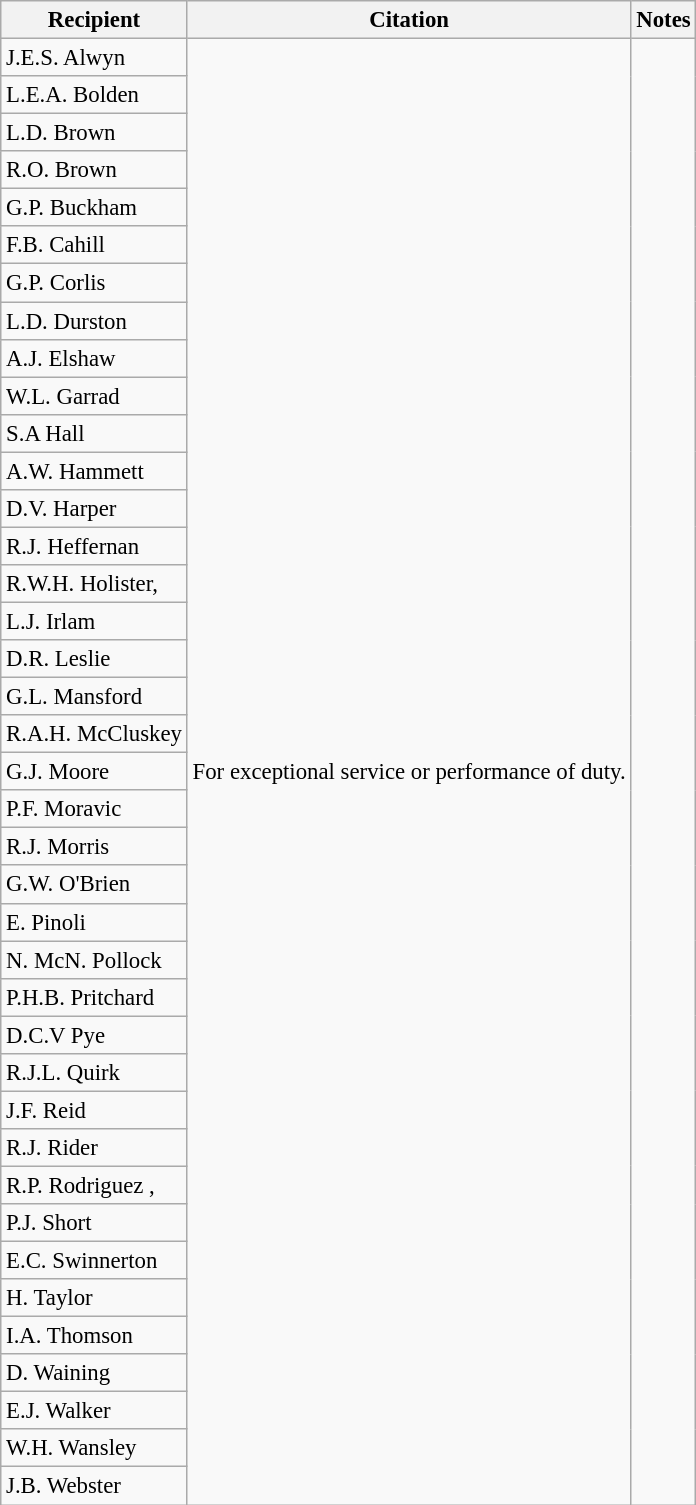<table class="wikitable" style="font-size:95%;">
<tr>
<th>Recipient</th>
<th>Citation</th>
<th>Notes</th>
</tr>
<tr>
<td> J.E.S. Alwyn</td>
<td rowspan=39>For exceptional service or performance of duty.</td>
<td rowspan=39></td>
</tr>
<tr>
<td> L.E.A. Bolden</td>
</tr>
<tr>
<td> L.D. Brown</td>
</tr>
<tr>
<td> R.O. Brown </td>
</tr>
<tr>
<td> G.P. Buckham</td>
</tr>
<tr>
<td> F.B. Cahill</td>
</tr>
<tr>
<td> G.P. Corlis</td>
</tr>
<tr>
<td> L.D. Durston</td>
</tr>
<tr>
<td> A.J. Elshaw</td>
</tr>
<tr>
<td> W.L. Garrad</td>
</tr>
<tr>
<td> S.A Hall </td>
</tr>
<tr>
<td> A.W. Hammett</td>
</tr>
<tr>
<td> D.V. Harper</td>
</tr>
<tr>
<td> R.J. Heffernan</td>
</tr>
<tr>
<td> R.W.H. Holister, </td>
</tr>
<tr>
<td> L.J. Irlam</td>
</tr>
<tr>
<td> D.R. Leslie </td>
</tr>
<tr>
<td> G.L. Mansford</td>
</tr>
<tr>
<td> R.A.H. McCluskey</td>
</tr>
<tr>
<td> G.J. Moore</td>
</tr>
<tr>
<td> P.F. Moravic</td>
</tr>
<tr>
<td> R.J. Morris</td>
</tr>
<tr>
<td> G.W. O'Brien</td>
</tr>
<tr>
<td> E. Pinoli</td>
</tr>
<tr>
<td> N. McN. Pollock</td>
</tr>
<tr>
<td> P.H.B. Pritchard</td>
</tr>
<tr>
<td> D.C.V Pye</td>
</tr>
<tr>
<td> R.J.L. Quirk </td>
</tr>
<tr>
<td> J.F. Reid</td>
</tr>
<tr>
<td> R.J. Rider</td>
</tr>
<tr>
<td> R.P. Rodriguez , </td>
</tr>
<tr>
<td> P.J. Short</td>
</tr>
<tr>
<td> E.C. Swinnerton </td>
</tr>
<tr>
<td> H. Taylor</td>
</tr>
<tr>
<td> I.A. Thomson</td>
</tr>
<tr>
<td> D. Waining</td>
</tr>
<tr>
<td> E.J. Walker</td>
</tr>
<tr>
<td> W.H. Wansley</td>
</tr>
<tr>
<td> J.B. Webster</td>
</tr>
</table>
